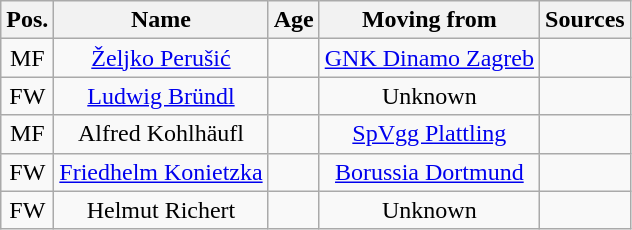<table class="wikitable" style="text-align: center">
<tr>
<th>Pos.</th>
<th>Name</th>
<th>Age</th>
<th>Moving from</th>
<th>Sources</th>
</tr>
<tr>
<td>MF</td>
<td><a href='#'>Željko Perušić</a></td>
<td></td>
<td><a href='#'>GNK Dinamo Zagreb</a></td>
<td><br></td>
</tr>
<tr>
<td>FW</td>
<td><a href='#'>Ludwig Bründl</a></td>
<td></td>
<td>Unknown</td>
<td><br></td>
</tr>
<tr>
<td>MF</td>
<td>Alfred Kohlhäufl</td>
<td></td>
<td><a href='#'>SpVgg Plattling</a></td>
<td><br></td>
</tr>
<tr>
<td>FW</td>
<td><a href='#'>Friedhelm Konietzka</a></td>
<td></td>
<td><a href='#'>Borussia Dortmund</a></td>
<td><br></td>
</tr>
<tr>
<td>FW</td>
<td>Helmut Richert</td>
<td></td>
<td>Unknown</td>
<td><br></td>
</tr>
</table>
